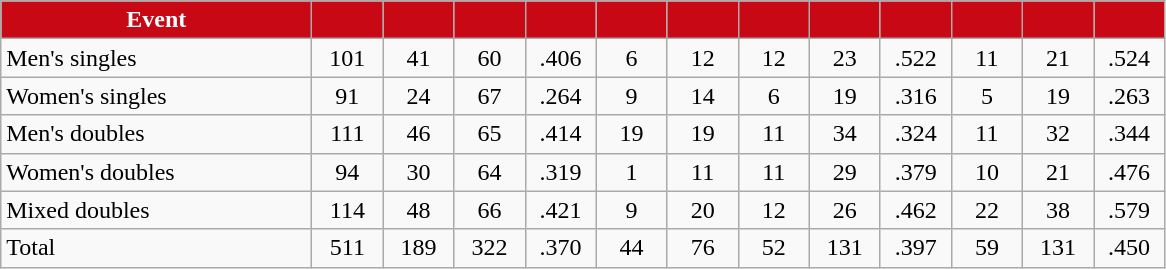<table class="wikitable" style="text-align:center">
<tr>
<th style="background:#C80815; color:white" width="200px">Event</th>
<th style="background:#C80815; color:white" width="40px"></th>
<th style="background:#C80815; color:white" width="40px"></th>
<th style="background:#C80815; color:white" width="40px"></th>
<th style="background:#C80815; color:white" width="40px"></th>
<th style="background:#C80815; color:white" width="40px"></th>
<th style="background:#C80815; color:white" width="40px"></th>
<th style="background:#C80815; color:white" width="40px"></th>
<th style="background:#C80815; color:white" width="40px"></th>
<th style="background:#C80815; color:white" width="40px"></th>
<th style="background:#C80815; color:white" width="40px"></th>
<th style="background:#C80815; color:white" width="40px"></th>
<th style="background:#C80815; color:white" width="40px"></th>
</tr>
<tr>
<td style="text-align:left">Men's singles</td>
<td>101</td>
<td>41</td>
<td>60</td>
<td>.406</td>
<td>6</td>
<td>12</td>
<td>12</td>
<td>23</td>
<td>.522</td>
<td>11</td>
<td>21</td>
<td>.524</td>
</tr>
<tr>
<td style="text-align:left">Women's singles</td>
<td>91</td>
<td>24</td>
<td>67</td>
<td>.264</td>
<td>9</td>
<td>14</td>
<td>6</td>
<td>19</td>
<td>.316</td>
<td>5</td>
<td>19</td>
<td>.263</td>
</tr>
<tr>
<td style="text-align:left">Men's doubles</td>
<td>111</td>
<td>46</td>
<td>65</td>
<td>.414</td>
<td>19</td>
<td>19</td>
<td>11</td>
<td>34</td>
<td>.324</td>
<td>11</td>
<td>32</td>
<td>.344</td>
</tr>
<tr>
<td style="text-align:left">Women's doubles</td>
<td>94</td>
<td>30</td>
<td>64</td>
<td>.319</td>
<td>1</td>
<td>11</td>
<td>11</td>
<td>29</td>
<td>.379</td>
<td>10</td>
<td>21</td>
<td>.476</td>
</tr>
<tr>
<td style="text-align:left">Mixed doubles</td>
<td>114</td>
<td>48</td>
<td>66</td>
<td>.421</td>
<td>9</td>
<td>20</td>
<td>12</td>
<td>26</td>
<td>.462</td>
<td>22</td>
<td>38</td>
<td>.579</td>
</tr>
<tr>
<td style="text-align:left">Total</td>
<td>511</td>
<td>189</td>
<td>322</td>
<td>.370</td>
<td>44</td>
<td>76</td>
<td>52</td>
<td>131</td>
<td>.397</td>
<td>59</td>
<td>131</td>
<td>.450</td>
</tr>
</table>
